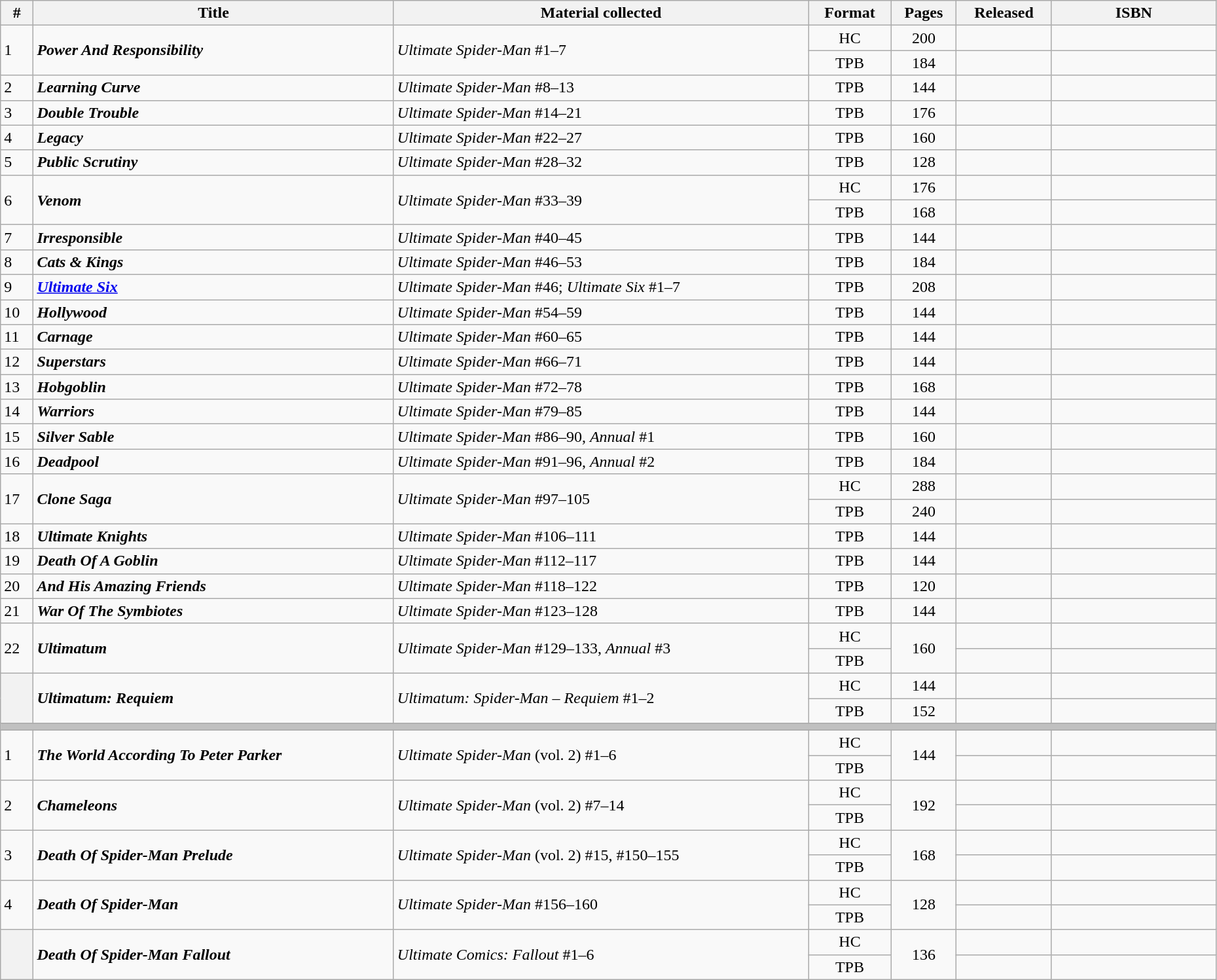<table class="wikitable sortable" width=98%>
<tr>
<th class="unsortable">#</th>
<th class="unsortable">Title</th>
<th>Material collected</th>
<th class="unsortable">Format</th>
<th>Pages</th>
<th>Released</th>
<th class="unsortable" style="width: 10em;">ISBN</th>
</tr>
<tr>
<td rowspan="2">1</td>
<td rowspan="2"><strong><em>Power And Responsibility</em></strong></td>
<td rowspan="2"><em>Ultimate Spider-Man</em> #1–7</td>
<td style="text-align: center;">HC</td>
<td style="text-align: center;">200</td>
<td></td>
<td></td>
</tr>
<tr>
<td style="text-align: center;">TPB</td>
<td style="text-align: center;">184</td>
<td></td>
<td></td>
</tr>
<tr>
<td>2</td>
<td><strong><em>Learning Curve</em></strong></td>
<td><em>Ultimate Spider-Man</em> #8–13</td>
<td style="text-align: center;">TPB</td>
<td style="text-align: center;">144</td>
<td></td>
<td></td>
</tr>
<tr>
<td>3</td>
<td><strong><em>Double Trouble</em></strong></td>
<td><em>Ultimate Spider-Man</em> #14–21</td>
<td style="text-align: center;">TPB</td>
<td style="text-align: center;">176</td>
<td></td>
<td></td>
</tr>
<tr>
<td>4</td>
<td><strong><em>Legacy</em></strong></td>
<td><em>Ultimate Spider-Man</em> #22–27</td>
<td style="text-align: center;">TPB</td>
<td style="text-align: center;">160</td>
<td></td>
<td></td>
</tr>
<tr>
<td>5</td>
<td><strong><em>Public Scrutiny</em></strong></td>
<td><em>Ultimate Spider-Man</em> #28–32</td>
<td style="text-align: center;">TPB</td>
<td style="text-align: center;">128</td>
<td></td>
<td></td>
</tr>
<tr>
<td rowspan="2">6</td>
<td rowspan="2"><strong><em>Venom</em></strong></td>
<td rowspan="2"><em>Ultimate Spider-Man</em> #33–39</td>
<td style="text-align: center;">HC</td>
<td style="text-align: center;">176</td>
<td></td>
<td></td>
</tr>
<tr>
<td style="text-align: center;">TPB</td>
<td style="text-align: center;">168</td>
<td></td>
<td></td>
</tr>
<tr>
<td>7</td>
<td><strong><em>Irresponsible</em></strong></td>
<td><em>Ultimate Spider-Man</em> #40–45</td>
<td style="text-align: center;">TPB</td>
<td style="text-align: center;">144</td>
<td></td>
<td></td>
</tr>
<tr>
<td>8</td>
<td><strong><em>Cats & Kings</em></strong></td>
<td><em>Ultimate Spider-Man</em> #46–53</td>
<td style="text-align: center;">TPB</td>
<td style="text-align: center;">184</td>
<td></td>
<td></td>
</tr>
<tr>
<td>9</td>
<td><strong><em><a href='#'>Ultimate Six</a></em></strong></td>
<td><em>Ultimate Spider-Man</em> #46; <em>Ultimate Six</em> #1–7</td>
<td style="text-align: center;">TPB</td>
<td style="text-align: center;">208</td>
<td></td>
<td></td>
</tr>
<tr>
<td>10</td>
<td><strong><em>Hollywood</em></strong></td>
<td><em>Ultimate Spider-Man</em> #54–59</td>
<td style="text-align: center;">TPB</td>
<td style="text-align: center;">144</td>
<td></td>
<td></td>
</tr>
<tr>
<td>11</td>
<td><strong><em>Carnage</em></strong></td>
<td><em>Ultimate Spider-Man</em> #60–65</td>
<td style="text-align: center;">TPB</td>
<td style="text-align: center;">144</td>
<td></td>
<td></td>
</tr>
<tr>
<td>12</td>
<td><strong><em>Superstars</em></strong></td>
<td><em>Ultimate Spider-Man</em> #66–71</td>
<td style="text-align: center;">TPB</td>
<td style="text-align: center;">144</td>
<td></td>
<td></td>
</tr>
<tr>
<td>13</td>
<td><strong><em>Hobgoblin</em></strong></td>
<td><em>Ultimate Spider-Man</em> #72–78</td>
<td style="text-align: center;">TPB</td>
<td style="text-align: center;">168</td>
<td></td>
<td></td>
</tr>
<tr>
<td>14</td>
<td><strong><em>Warriors</em></strong></td>
<td><em>Ultimate Spider-Man</em> #79–85</td>
<td style="text-align: center;">TPB</td>
<td style="text-align: center;">144</td>
<td></td>
<td></td>
</tr>
<tr>
<td>15</td>
<td><strong><em>Silver Sable</em></strong></td>
<td><em>Ultimate Spider-Man</em> #86–90, <em>Annual</em> #1</td>
<td style="text-align: center;">TPB</td>
<td style="text-align: center;">160</td>
<td></td>
<td></td>
</tr>
<tr>
<td>16</td>
<td><strong><em>Deadpool</em></strong></td>
<td><em>Ultimate Spider-Man</em> #91–96, <em>Annual</em> #2</td>
<td style="text-align: center;">TPB</td>
<td style="text-align: center;">184</td>
<td></td>
<td></td>
</tr>
<tr>
<td rowspan="2">17</td>
<td rowspan="2"><strong><em>Clone Saga</em></strong></td>
<td rowspan="2"><em>Ultimate Spider-Man</em> #97–105</td>
<td style="text-align: center;">HC</td>
<td style="text-align: center;">288</td>
<td></td>
<td></td>
</tr>
<tr>
<td style="text-align: center;">TPB</td>
<td style="text-align: center;">240</td>
<td></td>
<td></td>
</tr>
<tr>
<td>18</td>
<td><strong><em>Ultimate Knights</em></strong></td>
<td><em>Ultimate Spider-Man</em> #106–111</td>
<td style="text-align: center;">TPB</td>
<td style="text-align: center;">144</td>
<td></td>
<td></td>
</tr>
<tr>
<td>19</td>
<td><strong><em>Death Of A Goblin</em></strong></td>
<td><em>Ultimate Spider-Man</em> #112–117</td>
<td style="text-align: center;">TPB</td>
<td style="text-align: center;">144</td>
<td></td>
<td></td>
</tr>
<tr>
<td>20</td>
<td><strong><em>And His Amazing Friends</em></strong></td>
<td><em>Ultimate Spider-Man</em> #118–122</td>
<td style="text-align: center;">TPB</td>
<td style="text-align: center;">120</td>
<td></td>
<td></td>
</tr>
<tr>
<td>21</td>
<td><strong><em>War Of The Symbiotes</em></strong></td>
<td><em>Ultimate Spider-Man</em> #123–128</td>
<td style="text-align: center;">TPB</td>
<td style="text-align: center;">144</td>
<td></td>
<td></td>
</tr>
<tr>
<td rowspan="2">22</td>
<td rowspan="2"><strong><em>Ultimatum</em></strong></td>
<td rowspan="2"><em>Ultimate Spider-Man</em> #129–133, <em>Annual</em> #3</td>
<td style="text-align: center;">HC</td>
<td style="text-align: center;" rowspan=2>160</td>
<td></td>
<td></td>
</tr>
<tr>
<td style="text-align: center;">TPB</td>
<td></td>
<td></td>
</tr>
<tr>
<th style="background-color: light grey;" rowspan=2></th>
<td rowspan="2"><strong><em>Ultimatum: Requiem</em></strong></td>
<td rowspan="2"><em>Ultimatum: Spider-Man – Requiem</em> #1–2</td>
<td style="text-align: center;">HC</td>
<td style="text-align: center;">144</td>
<td></td>
<td></td>
</tr>
<tr>
<td style="text-align: center;">TPB</td>
<td style="text-align: center;">152</td>
<td></td>
<td></td>
</tr>
<tr>
<th colspan="7" style="background-color: silver;"></th>
</tr>
<tr>
<td rowspan="2">1</td>
<td rowspan="2"><strong><em>The World According To Peter Parker</em></strong></td>
<td rowspan="2"><em>Ultimate Spider-Man</em> (vol. 2) #1–6</td>
<td style="text-align: center;">HC</td>
<td style="text-align: center;" rowspan=2>144</td>
<td></td>
<td></td>
</tr>
<tr>
<td style="text-align: center;">TPB</td>
<td></td>
<td></td>
</tr>
<tr>
<td rowspan="2">2</td>
<td rowspan="2"><strong><em>Chameleons</em></strong></td>
<td rowspan="2"><em>Ultimate Spider-Man</em> (vol. 2) #7–14</td>
<td style="text-align: center;">HC</td>
<td style="text-align: center;" rowspan=2>192</td>
<td></td>
<td></td>
</tr>
<tr>
<td style="text-align: center;">TPB</td>
<td></td>
<td></td>
</tr>
<tr>
<td rowspan="2">3</td>
<td rowspan="2"><strong><em>Death Of Spider-Man Prelude</em></strong></td>
<td rowspan="2"><em>Ultimate Spider-Man</em> (vol. 2) #15, #150–155</td>
<td style="text-align: center;">HC</td>
<td style="text-align: center;" rowspan=2>168</td>
<td></td>
<td></td>
</tr>
<tr>
<td style="text-align: center;">TPB</td>
<td></td>
<td></td>
</tr>
<tr>
<td rowspan="2">4</td>
<td rowspan="2"><strong><em>Death Of Spider-Man</em></strong></td>
<td rowspan="2"><em>Ultimate Spider-Man</em> #156–160</td>
<td style="text-align: center;">HC</td>
<td style="text-align: center;" rowspan=2>128</td>
<td></td>
<td></td>
</tr>
<tr>
<td style="text-align: center;">TPB</td>
<td></td>
<td></td>
</tr>
<tr>
<th style="background-color: light grey;" rowspan=2></th>
<td rowspan="2"><strong><em>Death Of Spider-Man Fallout</em></strong></td>
<td rowspan="2"><em>Ultimate Comics: Fallout</em> #1–6</td>
<td style="text-align: center;">HC</td>
<td style="text-align: center;" rowspan=2>136</td>
<td></td>
<td></td>
</tr>
<tr>
<td style="text-align: center;">TPB</td>
<td></td>
<td></td>
</tr>
</table>
